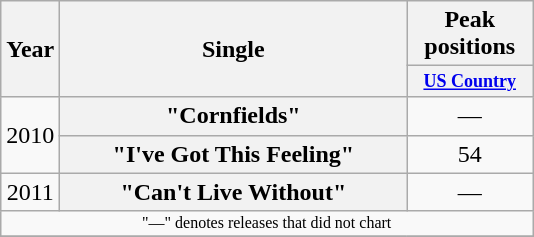<table class="wikitable plainrowheaders" style="text-align:center;">
<tr>
<th rowspan="2">Year</th>
<th rowspan="2" style="width:14em;">Single</th>
<th colspan="1">Peak positions</th>
</tr>
<tr>
<th style="width:6.5em;font-size:75%;"><a href='#'>US Country</a></th>
</tr>
<tr>
<td rowspan="2">2010</td>
<th scope="row">"Cornfields"</th>
<td>—</td>
</tr>
<tr>
<th scope="row">"I've Got This Feeling"</th>
<td>54</td>
</tr>
<tr>
<td>2011</td>
<th scope="row">"Can't Live Without"</th>
<td>—</td>
</tr>
<tr>
<td colspan="3" style="font-size:8pt">"—" denotes releases that did not chart</td>
</tr>
<tr>
</tr>
</table>
